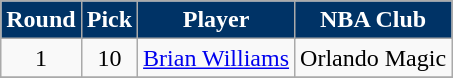<table class="wikitable">
<tr align="center"  style="background:#003366;color:#FFFFFF;">
<td><strong>Round</strong></td>
<td><strong>Pick</strong></td>
<td><strong>Player</strong></td>
<td><strong>NBA Club</strong></td>
</tr>
<tr align="center" bgcolor="">
<td>1</td>
<td>10</td>
<td><a href='#'>Brian Williams</a></td>
<td>Orlando Magic</td>
</tr>
<tr align="center" bgcolor="">
</tr>
</table>
